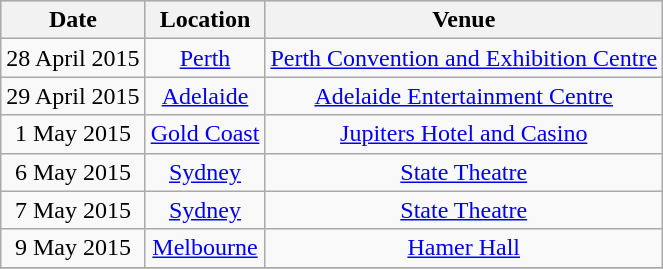<table class="wikitable" style="text-align:center;">
<tr bgcolor="#CCCCCC">
<th>Date</th>
<th>Location</th>
<th>Venue</th>
</tr>
<tr>
<td>28 April 2015</td>
<td><a href='#'>Perth</a></td>
<td><a href='#'>Perth Convention and Exhibition Centre</a></td>
</tr>
<tr>
<td>29 April 2015</td>
<td><a href='#'>Adelaide</a></td>
<td><a href='#'>Adelaide Entertainment Centre</a></td>
</tr>
<tr>
<td>1 May 2015</td>
<td><a href='#'>Gold Coast</a></td>
<td><a href='#'>Jupiters Hotel and Casino</a></td>
</tr>
<tr>
<td>6 May 2015</td>
<td><a href='#'>Sydney</a></td>
<td><a href='#'>State Theatre</a></td>
</tr>
<tr>
<td>7 May 2015</td>
<td><a href='#'>Sydney</a></td>
<td><a href='#'>State Theatre</a></td>
</tr>
<tr>
<td>9 May 2015</td>
<td><a href='#'>Melbourne</a></td>
<td><a href='#'>Hamer Hall</a></td>
</tr>
<tr>
</tr>
</table>
